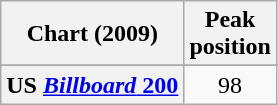<table class="wikitable sortable plainrowheaders" style="text-align:center">
<tr>
<th scope="col">Chart (2009)</th>
<th scope="col">Peak<br>position</th>
</tr>
<tr>
</tr>
<tr>
</tr>
<tr>
</tr>
<tr>
</tr>
<tr>
</tr>
<tr>
</tr>
<tr>
</tr>
<tr>
<th scope="row">US <a href='#'><em>Billboard</em> 200</a></th>
<td>98</td>
</tr>
</table>
